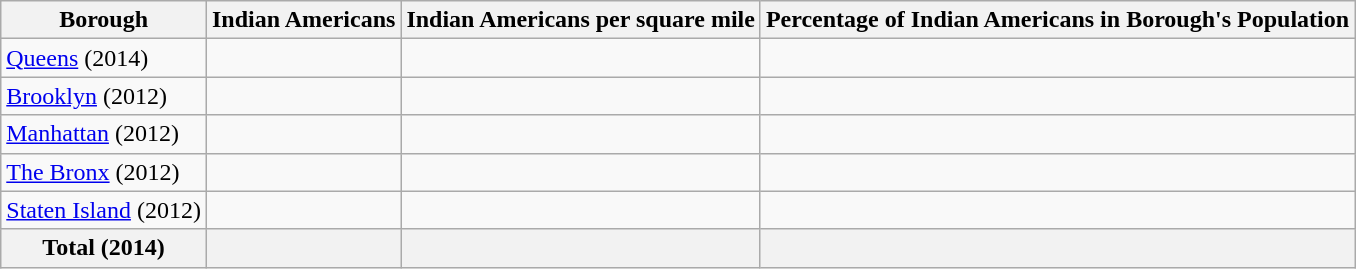<table class="wikitable sortable static-row-numbers static-row-header-text hover-highlight" "style="font-size: 100%">
<tr>
<th>Borough</th>
<th>Indian Americans</th>
<th>Indian Americans per square mile</th>
<th>Percentage of Indian Americans in Borough's Population</th>
</tr>
<tr>
<td><a href='#'>Queens</a> (2014)</td>
<td align=right></td>
<td align=center></td>
<td align=center></td>
</tr>
<tr>
<td><a href='#'>Brooklyn</a> (2012)</td>
<td align=right></td>
<td align=center></td>
<td align=center></td>
</tr>
<tr>
<td><a href='#'>Manhattan</a> (2012)</td>
<td align=right></td>
<td align=center></td>
<td align=center></td>
</tr>
<tr>
<td><a href='#'>The Bronx</a> (2012)</td>
<td align=right></td>
<td align=center></td>
<td align=center></td>
</tr>
<tr>
<td><a href='#'>Staten Island</a> (2012)</td>
<td align=right></td>
<td align=center></td>
<td align=center></td>
</tr>
<tr>
<th align="center">Total (2014)</th>
<th align="right"></th>
<th align="center"></th>
<th align="center"></th>
</tr>
</table>
